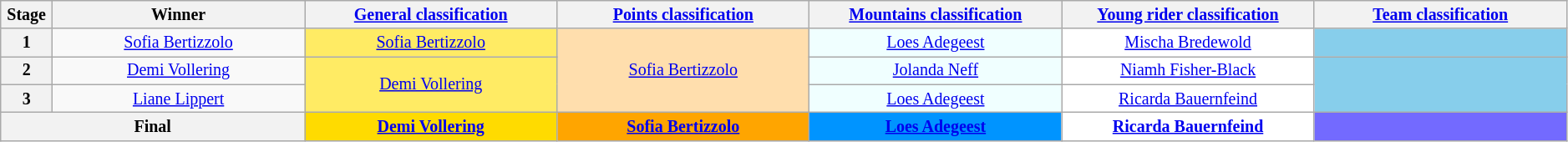<table class="wikitable" style="text-align: center; font-size:smaller;">
<tr>
<th style="width:2%;">Stage</th>
<th style="width:14%;">Winner</th>
<th style="width:14%;"><a href='#'>General classification</a><br></th>
<th style="width:14%;"><a href='#'>Points classification</a><br></th>
<th style="width:14%;"><a href='#'>Mountains classification</a><br></th>
<th style="width:14%;"><a href='#'>Young rider classification</a><br></th>
<th style="width:14%;"><a href='#'>Team classification</a></th>
</tr>
<tr>
<th>1</th>
<td><a href='#'>Sofia Bertizzolo</a></td>
<td style="background:#FFEB64;"><a href='#'>Sofia Bertizzolo</a></td>
<td style="background:navajowhite;" rowspan=3><a href='#'>Sofia Bertizzolo</a></td>
<td style="background:azure;"><a href='#'>Loes Adegeest</a></td>
<td style="background:white;"><a href='#'>Mischa Bredewold</a></td>
<td style="background:skyblue;"></td>
</tr>
<tr>
<th>2</th>
<td><a href='#'>Demi Vollering</a></td>
<td style="background:#FFEB64;" rowspan=2><a href='#'>Demi Vollering</a></td>
<td style="background:azure;"><a href='#'>Jolanda Neff</a></td>
<td style="background:white;"><a href='#'>Niamh Fisher-Black</a></td>
<td style="background:skyblue;" rowspan=2></td>
</tr>
<tr>
<th>3</th>
<td><a href='#'>Liane Lippert</a></td>
<td style="background:azure;"><a href='#'>Loes Adegeest</a></td>
<td style="background:white;"><a href='#'>Ricarda Bauernfeind</a></td>
</tr>
<tr>
<th colspan="2">Final</th>
<th style="background:#FFDB00;"><a href='#'>Demi Vollering</a></th>
<th style="background:orange;"><a href='#'>Sofia Bertizzolo</a></th>
<th style="background:#0094ff;"><a href='#'>Loes Adegeest</a></th>
<th style="background:white;"><a href='#'>Ricarda Bauernfeind</a></th>
<th style="background:#736aff;"></th>
</tr>
</table>
